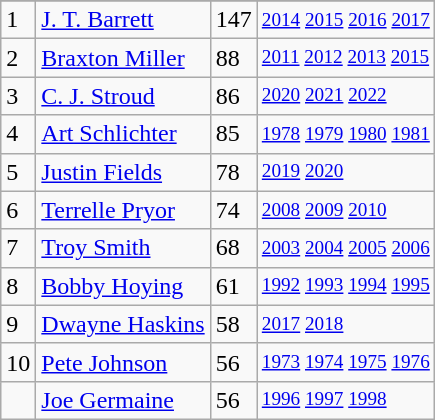<table class="wikitable">
<tr>
</tr>
<tr>
<td>1</td>
<td><a href='#'>J. T. Barrett</a></td>
<td><abbr>147</abbr></td>
<td style="font-size:80%;"><a href='#'>2014</a> <a href='#'>2015</a> <a href='#'>2016</a> <a href='#'>2017</a></td>
</tr>
<tr>
<td>2</td>
<td><a href='#'>Braxton Miller</a></td>
<td><abbr>88</abbr></td>
<td style="font-size:80%;"><a href='#'>2011</a> <a href='#'>2012</a> <a href='#'>2013</a> <a href='#'>2015</a></td>
</tr>
<tr>
<td>3</td>
<td><a href='#'>C. J. Stroud</a></td>
<td><abbr>86</abbr></td>
<td style="font-size:80%;"><a href='#'>2020</a> <a href='#'>2021</a> <a href='#'>2022</a></td>
</tr>
<tr>
<td>4</td>
<td><a href='#'>Art Schlichter</a></td>
<td><abbr>85</abbr></td>
<td style="font-size:80%;"><a href='#'>1978</a> <a href='#'>1979</a> <a href='#'>1980</a> <a href='#'>1981</a></td>
</tr>
<tr>
<td>5</td>
<td><a href='#'>Justin Fields</a></td>
<td><abbr>78</abbr></td>
<td style="font-size:80%;"><a href='#'>2019</a> <a href='#'>2020</a></td>
</tr>
<tr>
<td>6</td>
<td><a href='#'>Terrelle Pryor</a></td>
<td><abbr>74</abbr></td>
<td style="font-size:80%;"><a href='#'>2008</a> <a href='#'>2009</a> <a href='#'>2010</a></td>
</tr>
<tr>
<td>7</td>
<td><a href='#'>Troy Smith</a></td>
<td><abbr>68</abbr></td>
<td style="font-size:80%;"><a href='#'>2003</a> <a href='#'>2004</a> <a href='#'>2005</a> <a href='#'>2006</a></td>
</tr>
<tr>
<td>8</td>
<td><a href='#'>Bobby Hoying</a></td>
<td><abbr>61</abbr></td>
<td style="font-size:80%;"><a href='#'>1992</a> <a href='#'>1993</a> <a href='#'>1994</a> <a href='#'>1995</a></td>
</tr>
<tr>
<td>9</td>
<td><a href='#'>Dwayne Haskins</a></td>
<td><abbr>58</abbr></td>
<td style="font-size:80%;"><a href='#'>2017</a> <a href='#'>2018</a></td>
</tr>
<tr>
<td>10</td>
<td><a href='#'>Pete Johnson</a></td>
<td><abbr>56</abbr></td>
<td style="font-size:80%;"><a href='#'>1973</a> <a href='#'>1974</a> <a href='#'>1975</a> <a href='#'>1976</a></td>
</tr>
<tr>
<td></td>
<td><a href='#'>Joe Germaine</a></td>
<td><abbr>56</abbr></td>
<td style="font-size:80%;"><a href='#'>1996</a> <a href='#'>1997</a> <a href='#'>1998</a></td>
</tr>
</table>
